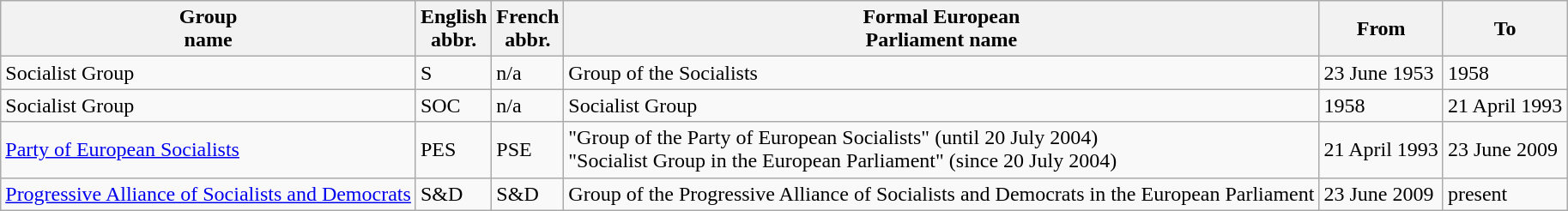<table class="wikitable">
<tr>
<th>Group<br>name</th>
<th>English<br>abbr.</th>
<th>French<br>abbr.</th>
<th>Formal European<br>Parliament name</th>
<th>From</th>
<th>To</th>
</tr>
<tr>
<td>Socialist Group</td>
<td>S</td>
<td>n/a</td>
<td>Group of the Socialists</td>
<td>23 June 1953</td>
<td>1958</td>
</tr>
<tr>
<td>Socialist Group</td>
<td>SOC</td>
<td>n/a</td>
<td>Socialist Group</td>
<td>1958</td>
<td>21 April 1993</td>
</tr>
<tr>
<td><a href='#'>Party of European Socialists</a></td>
<td>PES</td>
<td>PSE</td>
<td>"Group of the Party of European Socialists" (until 20 July 2004)<br>"Socialist Group in the European Parliament" (since 20 July 2004)</td>
<td>21 April 1993</td>
<td>23 June 2009</td>
</tr>
<tr>
<td><a href='#'>Progressive Alliance of Socialists and Democrats</a></td>
<td>S&D</td>
<td>S&D</td>
<td>Group of the Progressive Alliance of Socialists and Democrats in the European Parliament</td>
<td>23 June 2009</td>
<td>present</td>
</tr>
</table>
